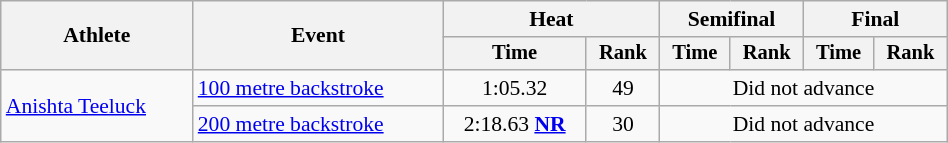<table class="wikitable" style="text-align:center; font-size:90%; width:50%;">
<tr>
<th rowspan="2">Athlete</th>
<th rowspan="2">Event</th>
<th colspan="2">Heat</th>
<th colspan="2">Semifinal</th>
<th colspan="2">Final</th>
</tr>
<tr style="font-size:95%">
<th>Time</th>
<th>Rank</th>
<th>Time</th>
<th>Rank</th>
<th>Time</th>
<th>Rank</th>
</tr>
<tr>
<td align=left rowspan=2><a href='#'>Anishta Teeluck</a></td>
<td align=left><a href='#'>100 metre backstroke</a></td>
<td>1:05.32</td>
<td>49</td>
<td colspan=4>Did not advance</td>
</tr>
<tr>
<td align=left><a href='#'>200 metre backstroke</a></td>
<td>2:18.63 <strong><a href='#'>NR</a></strong></td>
<td>30</td>
<td colspan=4>Did not advance</td>
</tr>
</table>
